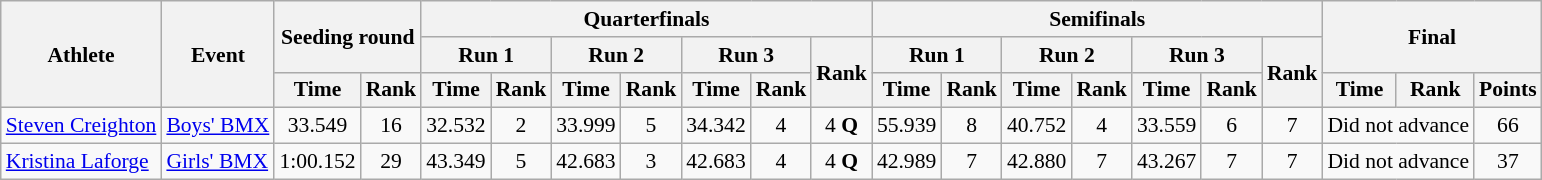<table class="wikitable" border="1" style="font-size:90%">
<tr>
<th rowspan=3>Athlete</th>
<th rowspan=3>Event</th>
<th rowspan=2 colspan=2>Seeding round</th>
<th colspan=7>Quarterfinals</th>
<th colspan=7>Semifinals</th>
<th rowspan=2 colspan=3>Final</th>
</tr>
<tr>
<th colspan=2>Run 1</th>
<th colspan=2>Run 2</th>
<th colspan=2>Run 3</th>
<th rowspan=2>Rank</th>
<th colspan=2>Run 1</th>
<th colspan=2>Run 2</th>
<th colspan=2>Run 3</th>
<th rowspan=2>Rank</th>
</tr>
<tr>
<th>Time</th>
<th>Rank</th>
<th>Time</th>
<th>Rank</th>
<th>Time</th>
<th>Rank</th>
<th>Time</th>
<th>Rank</th>
<th>Time</th>
<th>Rank</th>
<th>Time</th>
<th>Rank</th>
<th>Time</th>
<th>Rank</th>
<th>Time</th>
<th>Rank</th>
<th>Points</th>
</tr>
<tr>
<td><a href='#'>Steven Creighton</a></td>
<td><a href='#'>Boys' BMX</a></td>
<td align=center>33.549</td>
<td align=center>16</td>
<td align=center>32.532</td>
<td align=center>2</td>
<td align=center>33.999</td>
<td align=center>5</td>
<td align=center>34.342</td>
<td align=center>4</td>
<td align=center>4 <strong>Q</strong></td>
<td align=center>55.939</td>
<td align=center>8</td>
<td align=center>40.752</td>
<td align=center>4</td>
<td align=center>33.559</td>
<td align=center>6</td>
<td align=center>7</td>
<td align=center colspan=2>Did not advance</td>
<td align=center>66</td>
</tr>
<tr>
<td><a href='#'>Kristina Laforge</a></td>
<td><a href='#'>Girls' BMX</a></td>
<td align=center>1:00.152</td>
<td align=center>29</td>
<td align=center>43.349</td>
<td align=center>5</td>
<td align=center>42.683</td>
<td align=center>3</td>
<td align=center>42.683</td>
<td align=center>4</td>
<td align=center>4 <strong>Q</strong></td>
<td align=center>42.989</td>
<td align=center>7</td>
<td align=center>42.880</td>
<td align=center>7</td>
<td align=center>43.267</td>
<td align=center>7</td>
<td align=center>7</td>
<td align=center colspan=2>Did not advance</td>
<td align=center>37</td>
</tr>
</table>
